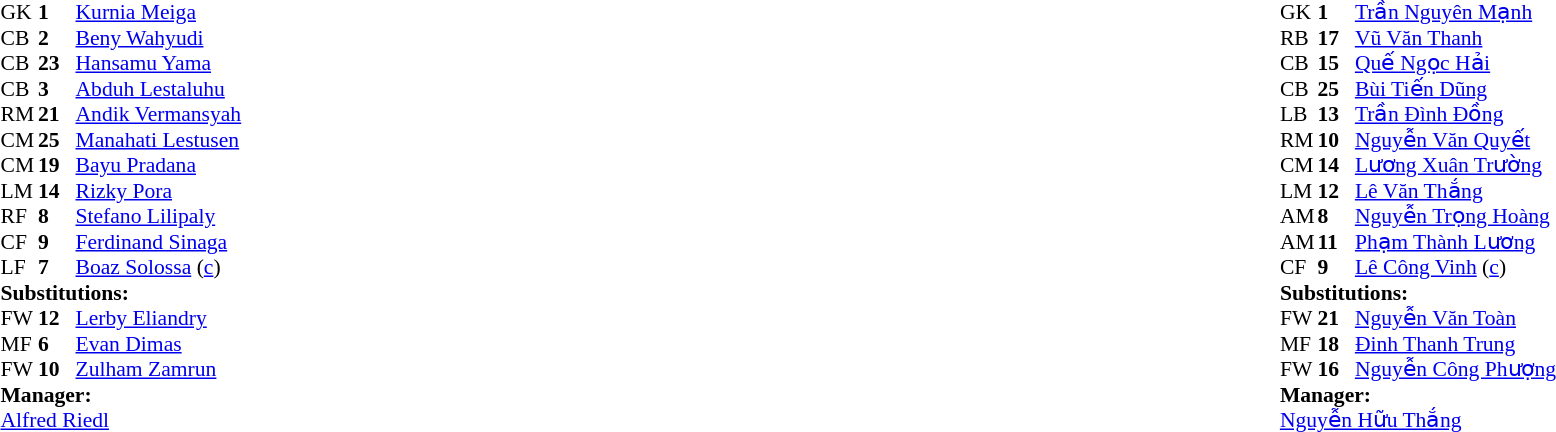<table width="100%">
<tr>
<td valign="top" width="40%"><br><table style="font-size:90%;" cellspacing="0" cellpadding="0">
<tr>
<th width="25"></th>
<th width="25"></th>
</tr>
<tr>
<td>GK</td>
<td><strong>1</strong></td>
<td><a href='#'>Kurnia Meiga</a></td>
</tr>
<tr>
<td>CB</td>
<td><strong>2</strong></td>
<td><a href='#'>Beny Wahyudi</a></td>
<td></td>
</tr>
<tr>
<td>CB</td>
<td><strong>23</strong></td>
<td><a href='#'>Hansamu Yama</a></td>
</tr>
<tr>
<td>CB</td>
<td><strong>3</strong></td>
<td><a href='#'>Abduh Lestaluhu</a></td>
</tr>
<tr>
<td>RM</td>
<td><strong>21</strong></td>
<td><a href='#'>Andik Vermansyah</a></td>
<td></td>
<td></td>
</tr>
<tr>
<td>CM</td>
<td><strong>25</strong></td>
<td><a href='#'>Manahati Lestusen</a></td>
</tr>
<tr>
<td>CM</td>
<td><strong>19</strong></td>
<td><a href='#'>Bayu Pradana</a></td>
</tr>
<tr>
<td>LM</td>
<td><strong>14</strong></td>
<td><a href='#'>Rizky Pora</a></td>
</tr>
<tr>
<td>RF</td>
<td><strong>8</strong></td>
<td><a href='#'>Stefano Lilipaly</a></td>
</tr>
<tr>
<td>CF</td>
<td><strong>9</strong></td>
<td><a href='#'>Ferdinand Sinaga</a></td>
<td></td>
<td></td>
</tr>
<tr>
<td>LF</td>
<td><strong>7</strong></td>
<td><a href='#'>Boaz Solossa</a> (<a href='#'>c</a>)</td>
<td></td>
<td></td>
</tr>
<tr>
<td colspan=3><strong>Substitutions:</strong></td>
</tr>
<tr>
<td>FW</td>
<td><strong>12</strong></td>
<td><a href='#'>Lerby Eliandry</a></td>
<td></td>
<td></td>
</tr>
<tr>
<td>MF</td>
<td><strong>6</strong></td>
<td><a href='#'>Evan Dimas</a></td>
<td></td>
<td></td>
</tr>
<tr>
<td>FW</td>
<td><strong>10</strong></td>
<td><a href='#'>Zulham Zamrun</a></td>
<td></td>
<td></td>
</tr>
<tr>
<td colspan=3><strong>Manager:</strong></td>
</tr>
<tr>
<td colspan=4> <a href='#'>Alfred Riedl</a></td>
</tr>
</table>
</td>
<td valign="top"></td>
<td valign="top" width="50%"><br><table style="font-size:90%;" cellspacing="0" cellpadding="0" align="center">
<tr>
<th width=25></th>
<th width=25></th>
</tr>
<tr>
<td>GK</td>
<td><strong>1</strong></td>
<td><a href='#'>Trần Nguyên Mạnh</a></td>
</tr>
<tr>
<td>RB</td>
<td><strong>17</strong></td>
<td><a href='#'>Vũ Văn Thanh</a></td>
</tr>
<tr>
<td>CB</td>
<td><strong>15</strong></td>
<td><a href='#'>Quế Ngọc Hải</a></td>
<td></td>
</tr>
<tr>
<td>CB</td>
<td><strong>25</strong></td>
<td><a href='#'>Bùi Tiến Dũng</a></td>
</tr>
<tr>
<td>LB</td>
<td><strong>13</strong></td>
<td><a href='#'>Trần Đình Đồng</a></td>
<td></td>
<td></td>
</tr>
<tr>
<td>RM</td>
<td><strong>10</strong></td>
<td><a href='#'>Nguyễn Văn Quyết</a></td>
</tr>
<tr>
<td>CM</td>
<td><strong>14</strong></td>
<td><a href='#'>Lương Xuân Trường</a></td>
</tr>
<tr>
<td>LM</td>
<td><strong>12</strong></td>
<td><a href='#'>Lê Văn Thắng</a></td>
</tr>
<tr>
<td>AM</td>
<td><strong>8</strong></td>
<td><a href='#'>Nguyễn Trọng Hoàng</a></td>
<td></td>
<td></td>
</tr>
<tr>
<td>AM</td>
<td><strong>11</strong></td>
<td><a href='#'>Phạm Thành Lương</a></td>
<td></td>
<td></td>
</tr>
<tr>
<td>CF</td>
<td><strong>9</strong></td>
<td><a href='#'>Lê Công Vinh</a> (<a href='#'>c</a>)</td>
</tr>
<tr>
<td colspan=3><strong>Substitutions:</strong></td>
</tr>
<tr>
<td>FW</td>
<td><strong>21</strong></td>
<td><a href='#'>Nguyễn Văn Toàn</a></td>
<td></td>
<td></td>
</tr>
<tr>
<td>MF</td>
<td><strong>18</strong></td>
<td><a href='#'>Đinh Thanh Trung</a></td>
<td></td>
<td></td>
</tr>
<tr>
<td>FW</td>
<td><strong>16</strong></td>
<td><a href='#'>Nguyễn Công Phượng</a></td>
<td></td>
<td></td>
</tr>
<tr>
<td colspan=3><strong>Manager:</strong></td>
</tr>
<tr>
<td colspan=4><a href='#'>Nguyễn Hữu Thắng</a></td>
</tr>
</table>
</td>
</tr>
</table>
